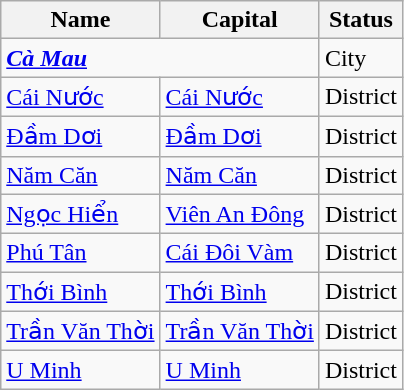<table class="wikitable sortable">
<tr>
<th>Name</th>
<th>Capital</th>
<th>Status</th>
</tr>
<tr>
<td colspan="2"><strong><em><a href='#'>Cà Mau</a></em></strong></td>
<td>City</td>
</tr>
<tr>
<td><a href='#'>Cái Nước</a></td>
<td><a href='#'>Cái Nước</a></td>
<td>District</td>
</tr>
<tr>
<td><a href='#'>Đầm Dơi</a></td>
<td><a href='#'>Đầm Dơi</a></td>
<td>District</td>
</tr>
<tr>
<td><a href='#'>Năm Căn</a></td>
<td><a href='#'>Năm Căn</a></td>
<td>District</td>
</tr>
<tr>
<td><a href='#'>Ngọc Hiển</a></td>
<td><a href='#'>Viên An Đông</a></td>
<td>District</td>
</tr>
<tr>
<td><a href='#'>Phú Tân</a></td>
<td><a href='#'>Cái Đôi Vàm</a></td>
<td>District</td>
</tr>
<tr>
<td><a href='#'>Thới Bình</a></td>
<td><a href='#'>Thới Bình</a></td>
<td>District</td>
</tr>
<tr>
<td><a href='#'>Trần Văn Thời</a></td>
<td><a href='#'>Trần Văn Thời</a></td>
<td>District</td>
</tr>
<tr>
<td><a href='#'>U Minh</a></td>
<td><a href='#'>U Minh</a></td>
<td>District</td>
</tr>
</table>
